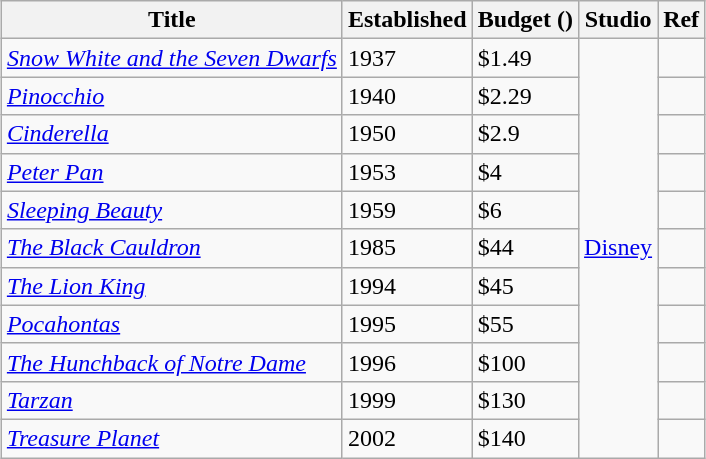<table class="wikitable" style="margin:auto;">
<tr>
<th scope="col">Title</th>
<th scope="col">Established</th>
<th scope="col">Budget ()<br></th>
<th scope="col">Studio</th>
<th scope="col">Ref</th>
</tr>
<tr>
<td><em><a href='#'>Snow White and the Seven Dwarfs</a></em></td>
<td>1937</td>
<td>$1.49</td>
<td rowspan="11"><a href='#'>Disney</a></td>
<td></td>
</tr>
<tr>
<td><em><a href='#'>Pinocchio</a></em></td>
<td>1940</td>
<td>$2.29</td>
<td></td>
</tr>
<tr>
<td><em><a href='#'>Cinderella</a></em></td>
<td>1950</td>
<td>$2.9</td>
<td></td>
</tr>
<tr>
<td><em><a href='#'>Peter Pan</a></em></td>
<td>1953</td>
<td>$4</td>
<td></td>
</tr>
<tr>
<td><em><a href='#'>Sleeping Beauty</a></em></td>
<td>1959</td>
<td>$6</td>
<td></td>
</tr>
<tr>
<td><em><a href='#'>The Black Cauldron</a></em></td>
<td>1985</td>
<td>$44</td>
<td></td>
</tr>
<tr>
<td><em><a href='#'>The Lion King</a></em></td>
<td>1994</td>
<td>$45</td>
<td></td>
</tr>
<tr>
<td><em><a href='#'>Pocahontas</a></em></td>
<td>1995</td>
<td>$55</td>
<td></td>
</tr>
<tr>
<td><em><a href='#'>The Hunchback of Notre Dame</a></em></td>
<td>1996</td>
<td>$100</td>
<td></td>
</tr>
<tr>
<td><em><a href='#'>Tarzan</a></em></td>
<td>1999</td>
<td>$130</td>
<td></td>
</tr>
<tr>
<td><em><a href='#'>Treasure Planet</a></em></td>
<td>2002</td>
<td>$140</td>
<td></td>
</tr>
</table>
